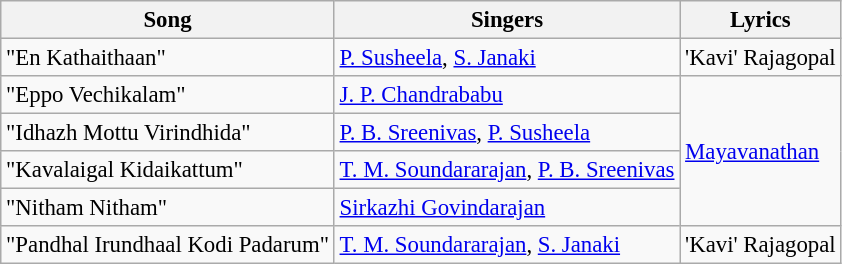<table class="wikitable" style="font-size:95%;">
<tr>
<th>Song</th>
<th>Singers</th>
<th>Lyrics</th>
</tr>
<tr>
<td>"En Kathaithaan"</td>
<td><a href='#'>P. Susheela</a>, <a href='#'>S. Janaki</a></td>
<td>'Kavi' Rajagopal</td>
</tr>
<tr>
<td>"Eppo Vechikalam"</td>
<td><a href='#'>J. P. Chandrababu</a></td>
<td rowspan=4><a href='#'>Mayavanathan</a></td>
</tr>
<tr>
<td>"Idhazh Mottu Virindhida"</td>
<td><a href='#'>P. B. Sreenivas</a>, <a href='#'>P. Susheela</a></td>
</tr>
<tr>
<td>"Kavalaigal Kidaikattum"</td>
<td><a href='#'>T. M. Soundararajan</a>, <a href='#'>P. B. Sreenivas</a></td>
</tr>
<tr>
<td>"Nitham Nitham"</td>
<td><a href='#'>Sirkazhi Govindarajan</a></td>
</tr>
<tr>
<td>"Pandhal Irundhaal Kodi Padarum"</td>
<td><a href='#'>T. M. Soundararajan</a>, <a href='#'>S. Janaki</a></td>
<td>'Kavi' Rajagopal</td>
</tr>
</table>
